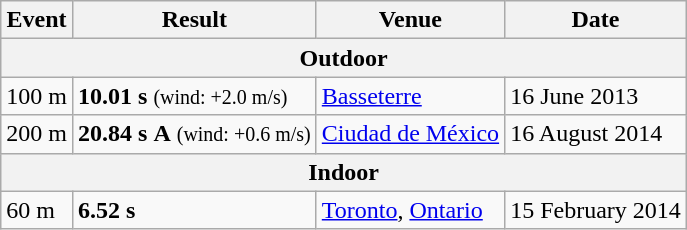<table class="wikitable">
<tr>
<th>Event</th>
<th>Result</th>
<th>Venue</th>
<th>Date</th>
</tr>
<tr>
<th colspan="4">Outdoor</th>
</tr>
<tr>
<td>100 m</td>
<td><strong>10.01 s</strong> <small>(wind: +2.0 m/s)</small></td>
<td> <a href='#'>Basseterre</a></td>
<td>16 June 2013</td>
</tr>
<tr>
<td>200 m</td>
<td><strong>20.84 s</strong> <strong>A</strong> <small>(wind: +0.6 m/s)</small></td>
<td> <a href='#'>Ciudad de México</a></td>
<td>16 August 2014</td>
</tr>
<tr>
<th colspan="4">Indoor</th>
</tr>
<tr>
<td>60 m</td>
<td><strong>6.52 s</strong></td>
<td> <a href='#'>Toronto</a>, <a href='#'>Ontario</a></td>
<td>15 February 2014</td>
</tr>
</table>
